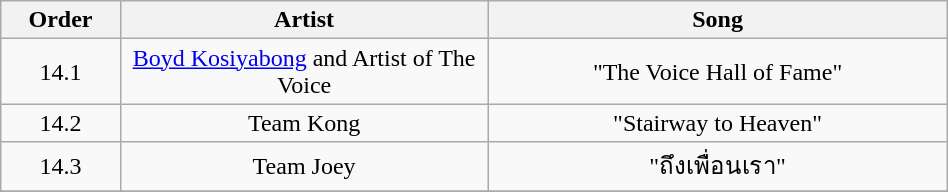<table class="wikitable" style="text-align:center; width:50%;">
<tr>
<th scope="col" style="width:05%;">Order</th>
<th scope="col" style="width:20%;">Artist</th>
<th scope="col" style="width:25%;">Song</th>
</tr>
<tr>
<td>14.1</td>
<td><a href='#'>Boyd Kosiyabong</a> and Artist of The Voice</td>
<td>"The Voice Hall of Fame"</td>
</tr>
<tr>
<td>14.2</td>
<td>Team Kong</td>
<td>"Stairway to Heaven"</td>
</tr>
<tr>
<td>14.3</td>
<td>Team Joey</td>
<td>"ถึงเพื่อนเรา"</td>
</tr>
<tr>
</tr>
</table>
